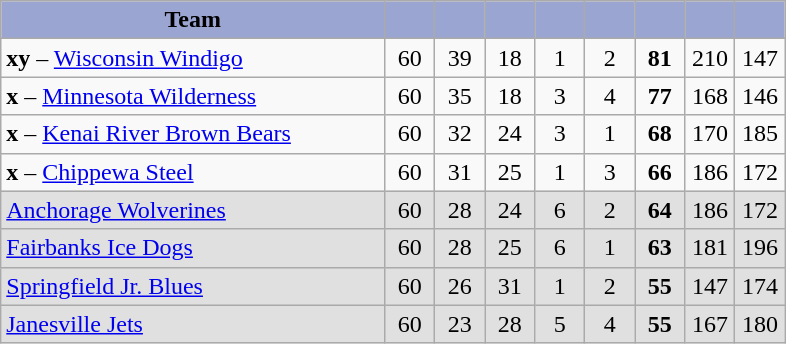<table class="wikitable" style="text-align:center">
<tr>
<th style="background:#9aa5d2; width:46%;">Team</th>
<th style="background:#9aa5d2; width:6%;"></th>
<th style="background:#9aa5d2; width:6%;"></th>
<th style="background:#9aa5d2; width:6%;"></th>
<th style="background:#9aa5d2; width:6%;"></th>
<th style="background:#9aa5d2; width:6%;"></th>
<th style="background:#9aa5d2; width:6%;"></th>
<th style="background:#9aa5d2; width:6%;"></th>
<th style="background:#9aa5d2; width:6%;"></th>
</tr>
<tr>
<td align=left><strong>xy</strong> – <a href='#'>Wisconsin Windigo</a></td>
<td>60</td>
<td>39</td>
<td>18</td>
<td>1</td>
<td>2</td>
<td><strong>81</strong></td>
<td>210</td>
<td>147</td>
</tr>
<tr>
<td align=left><strong>x</strong> – <a href='#'>Minnesota Wilderness</a></td>
<td>60</td>
<td>35</td>
<td>18</td>
<td>3</td>
<td>4</td>
<td><strong>77</strong></td>
<td>168</td>
<td>146</td>
</tr>
<tr>
<td align=left><strong>x</strong> – <a href='#'>Kenai River Brown Bears</a></td>
<td>60</td>
<td>32</td>
<td>24</td>
<td>3</td>
<td>1</td>
<td><strong>68</strong></td>
<td>170</td>
<td>185</td>
</tr>
<tr>
<td align=left><strong>x</strong> – <a href='#'>Chippewa Steel</a></td>
<td>60</td>
<td>31</td>
<td>25</td>
<td>1</td>
<td>3</td>
<td><strong>66</strong></td>
<td>186</td>
<td>172</td>
</tr>
<tr bgcolor=e0e0e0>
<td align=left><a href='#'>Anchorage Wolverines</a></td>
<td>60</td>
<td>28</td>
<td>24</td>
<td>6</td>
<td>2</td>
<td><strong>64</strong></td>
<td>186</td>
<td>172</td>
</tr>
<tr bgcolor=e0e0e0>
<td align=left><a href='#'>Fairbanks Ice Dogs</a></td>
<td>60</td>
<td>28</td>
<td>25</td>
<td>6</td>
<td>1</td>
<td><strong>63</strong></td>
<td>181</td>
<td>196</td>
</tr>
<tr bgcolor=e0e0e0>
<td align=left><a href='#'>Springfield Jr. Blues</a></td>
<td>60</td>
<td>26</td>
<td>31</td>
<td>1</td>
<td>2</td>
<td><strong>55</strong></td>
<td>147</td>
<td>174</td>
</tr>
<tr bgcolor=e0e0e0>
<td align=left><a href='#'>Janesville Jets</a></td>
<td>60</td>
<td>23</td>
<td>28</td>
<td>5</td>
<td>4</td>
<td><strong>55</strong></td>
<td>167</td>
<td>180</td>
</tr>
</table>
